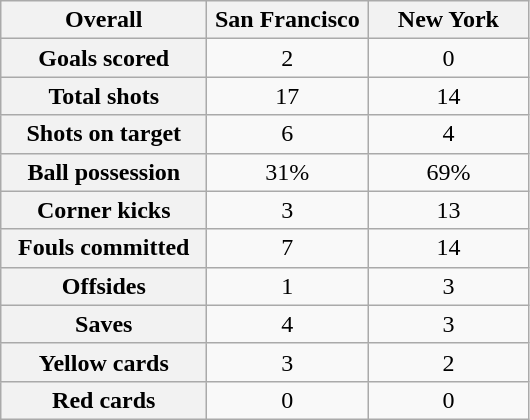<table class="wikitable plainrowheaders" style="text-align:center">
<tr>
<th width=130>Overall</th>
<th width=100>San Francisco</th>
<th width=100>New York</th>
</tr>
<tr>
<th scope=row>Goals scored</th>
<td>2</td>
<td>0</td>
</tr>
<tr>
<th scope=row>Total shots</th>
<td>17</td>
<td>14</td>
</tr>
<tr>
<th scope=row>Shots on target</th>
<td>6</td>
<td>4</td>
</tr>
<tr>
<th scope=row>Ball possession</th>
<td>31%</td>
<td>69%</td>
</tr>
<tr>
<th scope=row>Corner kicks</th>
<td>3</td>
<td>13</td>
</tr>
<tr>
<th scope=row>Fouls committed</th>
<td>7</td>
<td>14</td>
</tr>
<tr>
<th scope=row>Offsides</th>
<td>1</td>
<td>3</td>
</tr>
<tr>
<th scope=row>Saves</th>
<td>4</td>
<td>3</td>
</tr>
<tr>
<th scope=row>Yellow cards</th>
<td>3</td>
<td>2</td>
</tr>
<tr>
<th scope=row>Red cards</th>
<td>0</td>
<td>0</td>
</tr>
</table>
